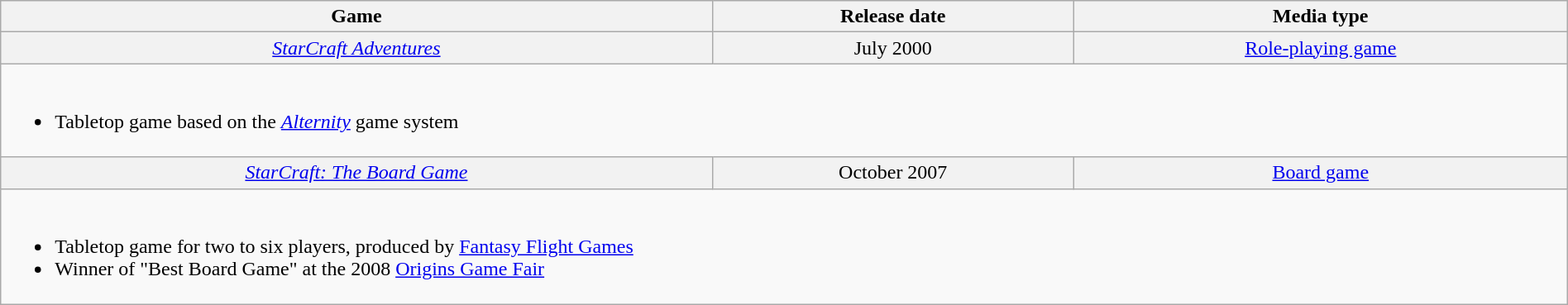<table class="wikitable" width="100%">
<tr style="text-align: center;">
<th>Game</th>
<th>Release date</th>
<th>Media type</th>
</tr>
<tr bgcolor="#F2F2F2" align="center">
<td><em><a href='#'>StarCraft Adventures</a></em></td>
<td>July 2000</td>
<td><a href='#'>Role-playing game</a></td>
</tr>
<tr>
<td colspan="3" style="border: none; vertical-align: top;"><br><ul><li>Tabletop game based on the <em><a href='#'>Alternity</a></em> game system</li></ul></td>
</tr>
<tr bgcolor="#F2F2F2" align="center">
<td><em><a href='#'>StarCraft: The Board Game</a></em></td>
<td>October 2007</td>
<td><a href='#'>Board game</a></td>
</tr>
<tr>
<td colspan="3" style="border: none; vertical-align: top;"><br><ul><li>Tabletop game for two to six players, produced by <a href='#'>Fantasy Flight Games</a></li><li>Winner of "Best Board Game" at the 2008 <a href='#'>Origins Game Fair</a></li></ul></td>
</tr>
</table>
